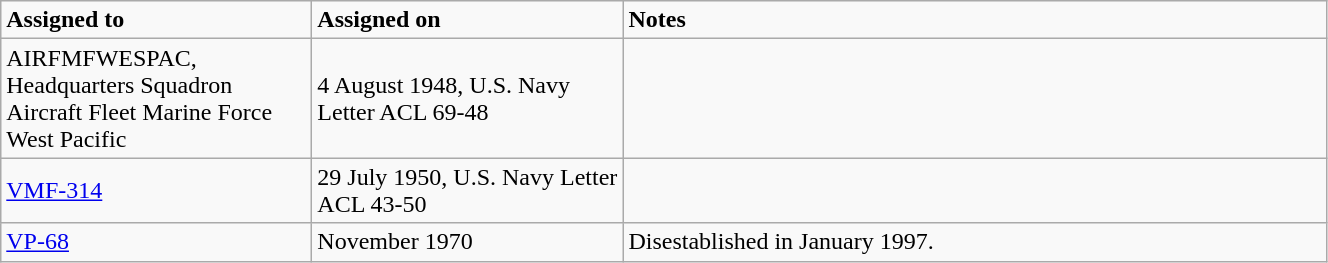<table class="wikitable" style="width: 70%;">
<tr>
<td style="width: 200px;"><strong>Assigned to</strong></td>
<td style="width: 200px;"><strong>Assigned on</strong></td>
<td><strong>Notes</strong></td>
</tr>
<tr>
<td>AIRFMFWESPAC, Headquarters Squadron Aircraft Fleet Marine Force West Pacific</td>
<td>4 August 1948, U.S. Navy Letter ACL 69-48</td>
<td></td>
</tr>
<tr>
<td><a href='#'>VMF-314</a></td>
<td>29 July 1950, U.S. Navy Letter ACL 43-50</td>
<td></td>
</tr>
<tr>
<td><a href='#'>VP-68</a></td>
<td>November 1970</td>
<td>Disestablished in January 1997.</td>
</tr>
</table>
